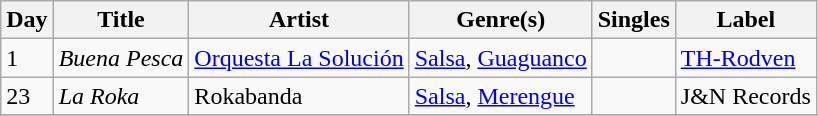<table class="wikitable sortable" style="text-align: left;">
<tr>
<th>Day</th>
<th>Title</th>
<th>Artist</th>
<th>Genre(s)</th>
<th>Singles</th>
<th>Label</th>
</tr>
<tr>
<td>1</td>
<td><em>Buena Pesca</em></td>
<td><a href='#'>Orquesta La Solución</a></td>
<td><a href='#'>Salsa</a>, <a href='#'>Guaguanco</a></td>
<td></td>
<td><a href='#'>TH-Rodven</a></td>
</tr>
<tr>
<td>23</td>
<td><em>La Roka</em></td>
<td>Rokabanda</td>
<td><a href='#'>Salsa</a>, <a href='#'>Merengue</a></td>
<td></td>
<td>J&N Records</td>
</tr>
<tr>
</tr>
</table>
